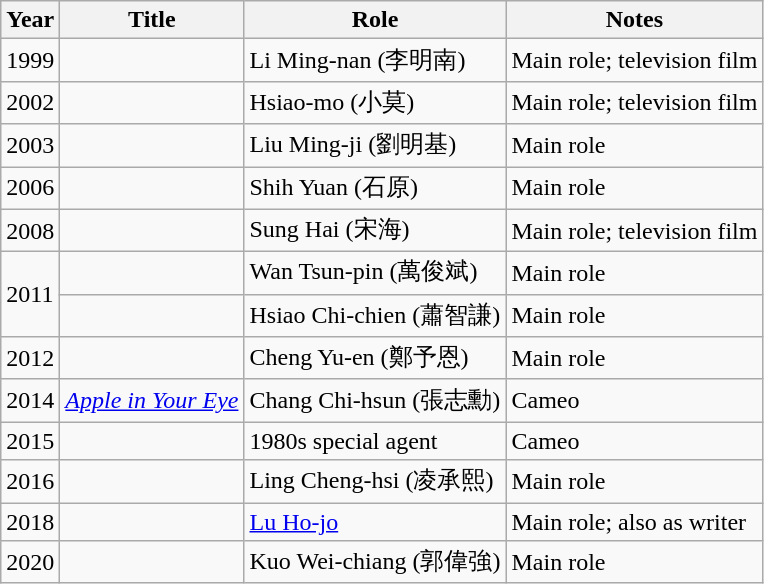<table class="wikitable">
<tr>
<th>Year</th>
<th>Title</th>
<th>Role</th>
<th>Notes</th>
</tr>
<tr>
<td>1999</td>
<td><em></em></td>
<td>Li Ming-nan (李明南)</td>
<td>Main role; television film</td>
</tr>
<tr>
<td>2002</td>
<td><em></em></td>
<td>Hsiao-mo (小莫)</td>
<td>Main role; television film</td>
</tr>
<tr>
<td>2003</td>
<td><em></em></td>
<td>Liu Ming-ji (劉明基)</td>
<td>Main role</td>
</tr>
<tr>
<td>2006</td>
<td><em></em></td>
<td>Shih Yuan (石原)</td>
<td>Main role</td>
</tr>
<tr>
<td>2008</td>
<td><em></em></td>
<td>Sung Hai (宋海)</td>
<td>Main role; television film</td>
</tr>
<tr>
<td rowspan="2">2011</td>
<td><em></em></td>
<td>Wan Tsun-pin (萬俊斌)</td>
<td>Main role</td>
</tr>
<tr>
<td><em></em></td>
<td>Hsiao Chi-chien (蕭智謙)</td>
<td>Main role</td>
</tr>
<tr>
<td>2012</td>
<td><em></em></td>
<td>Cheng Yu-en (鄭予恩)</td>
<td>Main role</td>
</tr>
<tr>
<td>2014</td>
<td><em><a href='#'>Apple in Your Eye</a></em></td>
<td>Chang Chi-hsun (張志勳)</td>
<td>Cameo</td>
</tr>
<tr>
<td>2015</td>
<td><em></em></td>
<td>1980s special agent</td>
<td>Cameo</td>
</tr>
<tr>
<td>2016</td>
<td><em></em></td>
<td>Ling Cheng-hsi (凌承熙)</td>
<td>Main role</td>
</tr>
<tr>
<td>2018</td>
<td><em></em></td>
<td><a href='#'>Lu Ho-jo</a></td>
<td>Main role; also as writer</td>
</tr>
<tr>
<td>2020</td>
<td><em></em></td>
<td>Kuo Wei-chiang (郭偉強)</td>
<td>Main role</td>
</tr>
</table>
